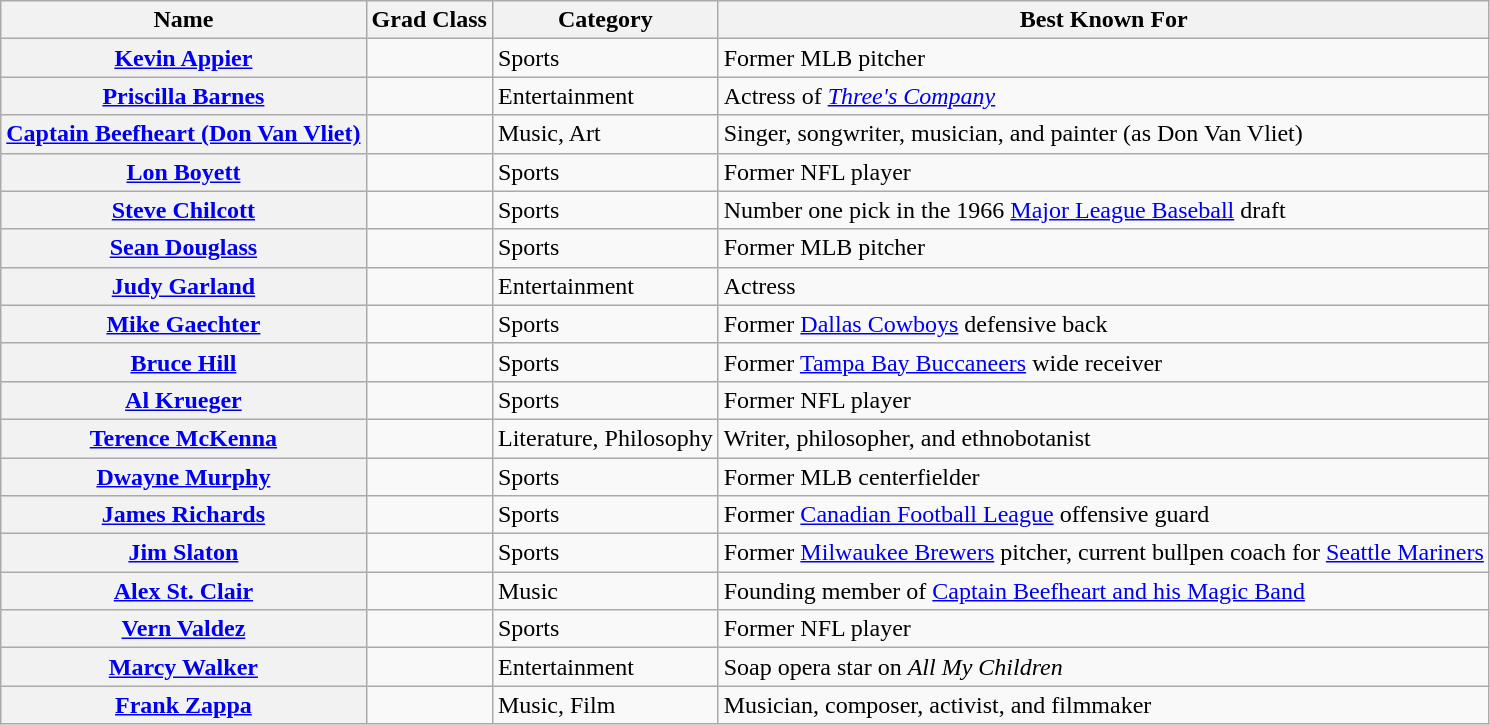<table class="wikitable sortable plainrowheaders">
<tr>
<th scope="col">Name</th>
<th scope="col">Grad Class</th>
<th scope="col">Category</th>
<th scope="col">Best Known For</th>
</tr>
<tr>
<th scope="row"><a href='#'>Kevin Appier</a></th>
<td></td>
<td>Sports</td>
<td>Former MLB pitcher </td>
</tr>
<tr>
<th scope="row"><a href='#'>Priscilla Barnes</a></th>
<td></td>
<td>Entertainment</td>
<td>Actress of <em><a href='#'>Three's Company</a></em> </td>
</tr>
<tr>
<th scope="row"><a href='#'>Captain Beefheart (Don Van Vliet)</a></th>
<td></td>
<td>Music, Art</td>
<td>Singer, songwriter, musician, and painter (as Don Van Vliet)</td>
</tr>
<tr>
<th scope="row"><a href='#'>Lon Boyett</a></th>
<td></td>
<td>Sports</td>
<td>Former NFL player</td>
</tr>
<tr>
<th scope="row"><a href='#'>Steve Chilcott</a></th>
<td></td>
<td>Sports</td>
<td>Number one pick in the 1966 <a href='#'>Major League Baseball</a> draft</td>
</tr>
<tr>
<th scope="row"><a href='#'>Sean Douglass</a></th>
<td></td>
<td>Sports</td>
<td>Former MLB pitcher </td>
</tr>
<tr>
<th scope="row"><a href='#'>Judy Garland</a></th>
<td></td>
<td>Entertainment</td>
<td>Actress</td>
</tr>
<tr>
<th scope="row"><a href='#'>Mike Gaechter</a></th>
<td></td>
<td>Sports</td>
<td>Former <a href='#'>Dallas Cowboys</a> defensive back</td>
</tr>
<tr>
<th scope="row"><a href='#'>Bruce Hill</a></th>
<td></td>
<td>Sports</td>
<td>Former <a href='#'>Tampa Bay Buccaneers</a> wide receiver</td>
</tr>
<tr>
<th scope="row"><a href='#'>Al Krueger</a></th>
<td></td>
<td>Sports</td>
<td>Former NFL player</td>
</tr>
<tr>
<th scope="row"><a href='#'>Terence McKenna</a></th>
<td></td>
<td>Literature, Philosophy</td>
<td>Writer, philosopher, and ethnobotanist</td>
</tr>
<tr>
<th scope="row"><a href='#'>Dwayne Murphy</a></th>
<td></td>
<td>Sports</td>
<td>Former MLB centerfielder </td>
</tr>
<tr>
<th scope="row"><a href='#'>James Richards</a></th>
<td></td>
<td>Sports</td>
<td>Former <a href='#'>Canadian Football League</a> offensive guard</td>
</tr>
<tr>
<th scope="row"><a href='#'>Jim Slaton</a></th>
<td></td>
<td>Sports</td>
<td>Former <a href='#'>Milwaukee Brewers</a> pitcher, current bullpen coach for <a href='#'>Seattle Mariners</a></td>
</tr>
<tr>
<th scope="row"><a href='#'>Alex St. Clair</a></th>
<td></td>
<td>Music</td>
<td>Founding member of <a href='#'>Captain Beefheart and his Magic Band</a></td>
</tr>
<tr>
<th scope="row"><a href='#'>Vern Valdez</a></th>
<td></td>
<td>Sports</td>
<td>Former NFL player</td>
</tr>
<tr>
<th scope="row"><a href='#'>Marcy Walker</a></th>
<td></td>
<td>Entertainment</td>
<td>Soap opera star on <em>All My Children</em></td>
</tr>
<tr>
<th scope="row"><a href='#'>Frank Zappa</a></th>
<td></td>
<td>Music, Film</td>
<td>Musician, composer, activist, and filmmaker</td>
</tr>
</table>
